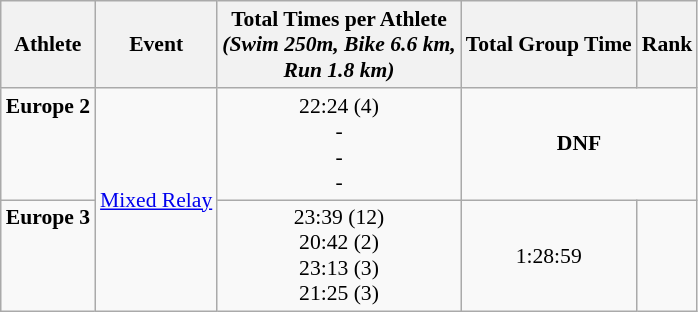<table class="wikitable" style="font-size:90%;">
<tr>
<th>Athlete</th>
<th>Event</th>
<th>Total Times per Athlete <br> <em>(Swim 250m, Bike 6.6 km, <br> Run 1.8 km)</em></th>
<th>Total Group Time</th>
<th>Rank</th>
</tr>
<tr align=center>
<td align=left><strong>Europe 2</strong><br><br><br><br></td>
<td rowspan=2 align=left><a href='#'>Mixed Relay</a></td>
<td valign=bottom>22:24 (4)<br>-<br>-<br>-</td>
<td colspan=2><strong>DNF</strong></td>
</tr>
<tr align=center>
<td align=left><strong>Europe 3</strong><br><br><br><br></td>
<td valign=bottom>23:39 (12)<br>20:42 (2)<br>23:13 (3)<br>21:25 (3)</td>
<td>1:28:59</td>
<td></td>
</tr>
</table>
